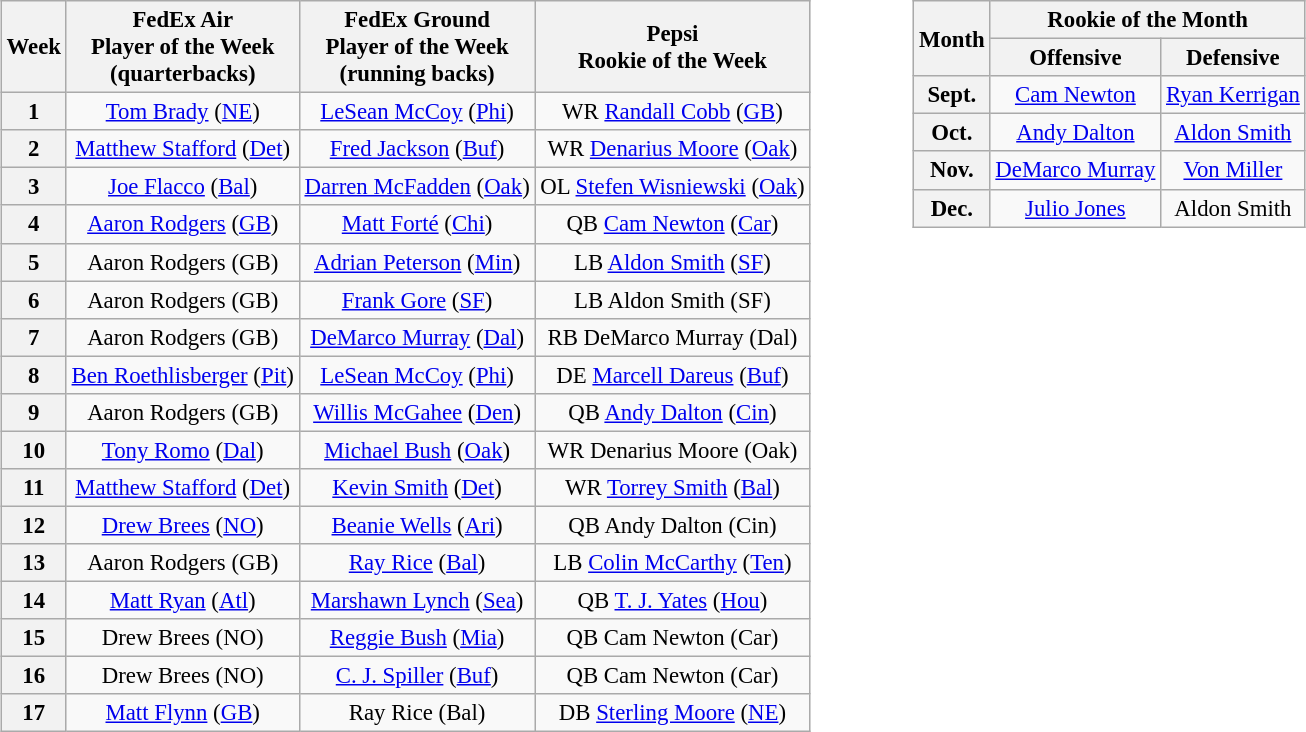<table border=0>
<tr valign="top">
<td><br><table class="wikitable" style="font-size: 95%; text-align: center;">
<tr>
<th>Week</th>
<th>FedEx Air<br>Player of the Week<br>(quarterbacks)</th>
<th>FedEx Ground<br>Player of the Week<br>(running backs)</th>
<th>Pepsi<br>Rookie of the Week<br></th>
</tr>
<tr>
<th>1</th>
<td><a href='#'>Tom Brady</a> (<a href='#'>NE</a>)</td>
<td><a href='#'>LeSean McCoy</a> (<a href='#'>Phi</a>)</td>
<td>WR <a href='#'>Randall Cobb</a> (<a href='#'>GB</a>)</td>
</tr>
<tr>
<th>2</th>
<td><a href='#'>Matthew Stafford</a> (<a href='#'>Det</a>)</td>
<td><a href='#'>Fred Jackson</a> (<a href='#'>Buf</a>)</td>
<td>WR <a href='#'>Denarius Moore</a> (<a href='#'>Oak</a>)</td>
</tr>
<tr>
<th>3</th>
<td><a href='#'>Joe Flacco</a> (<a href='#'>Bal</a>)</td>
<td><a href='#'>Darren McFadden</a> (<a href='#'>Oak</a>)</td>
<td>OL <a href='#'>Stefen Wisniewski</a> (<a href='#'>Oak</a>)</td>
</tr>
<tr>
<th>4</th>
<td><a href='#'>Aaron Rodgers</a> (<a href='#'>GB</a>)</td>
<td><a href='#'>Matt Forté</a> (<a href='#'>Chi</a>)</td>
<td>QB <a href='#'>Cam Newton</a> (<a href='#'>Car</a>)</td>
</tr>
<tr>
<th>5</th>
<td>Aaron Rodgers (GB)</td>
<td><a href='#'>Adrian Peterson</a> (<a href='#'>Min</a>)</td>
<td>LB <a href='#'>Aldon Smith</a> (<a href='#'>SF</a>)</td>
</tr>
<tr>
<th>6</th>
<td>Aaron Rodgers (GB)</td>
<td><a href='#'>Frank Gore</a> (<a href='#'>SF</a>)</td>
<td>LB Aldon Smith (SF)</td>
</tr>
<tr>
<th>7</th>
<td>Aaron Rodgers (GB)</td>
<td><a href='#'>DeMarco Murray</a> (<a href='#'>Dal</a>)</td>
<td>RB DeMarco Murray (Dal)</td>
</tr>
<tr>
<th>8</th>
<td><a href='#'>Ben Roethlisberger</a> (<a href='#'>Pit</a>)</td>
<td><a href='#'>LeSean McCoy</a> (<a href='#'>Phi</a>)</td>
<td>DE <a href='#'>Marcell Dareus</a> (<a href='#'>Buf</a>)</td>
</tr>
<tr>
<th>9</th>
<td>Aaron Rodgers (GB)</td>
<td><a href='#'>Willis McGahee</a> (<a href='#'>Den</a>)</td>
<td>QB <a href='#'>Andy Dalton</a> (<a href='#'>Cin</a>)</td>
</tr>
<tr>
<th>10</th>
<td><a href='#'>Tony Romo</a> (<a href='#'>Dal</a>)</td>
<td><a href='#'>Michael Bush</a> (<a href='#'>Oak</a>)</td>
<td>WR Denarius Moore (Oak)</td>
</tr>
<tr>
<th>11</th>
<td><a href='#'>Matthew Stafford</a> (<a href='#'>Det</a>)</td>
<td><a href='#'>Kevin Smith</a> (<a href='#'>Det</a>)</td>
<td>WR <a href='#'>Torrey Smith</a> (<a href='#'>Bal</a>)</td>
</tr>
<tr>
<th>12</th>
<td><a href='#'>Drew Brees</a> (<a href='#'>NO</a>)</td>
<td><a href='#'>Beanie Wells</a> (<a href='#'>Ari</a>)</td>
<td>QB Andy Dalton (Cin)</td>
</tr>
<tr>
<th>13</th>
<td>Aaron Rodgers (GB)</td>
<td><a href='#'>Ray Rice</a> (<a href='#'>Bal</a>)</td>
<td>LB <a href='#'>Colin McCarthy</a> (<a href='#'>Ten</a>)</td>
</tr>
<tr>
<th>14</th>
<td><a href='#'>Matt Ryan</a> (<a href='#'>Atl</a>)</td>
<td><a href='#'>Marshawn Lynch</a> (<a href='#'>Sea</a>)</td>
<td>QB <a href='#'>T. J. Yates</a> (<a href='#'>Hou</a>)</td>
</tr>
<tr>
<th>15</th>
<td>Drew Brees (NO)</td>
<td><a href='#'>Reggie Bush</a> (<a href='#'>Mia</a>)</td>
<td>QB Cam Newton (Car)</td>
</tr>
<tr>
<th>16</th>
<td>Drew Brees (NO)</td>
<td><a href='#'>C. J. Spiller</a> (<a href='#'>Buf</a>)</td>
<td>QB Cam Newton (Car)</td>
</tr>
<tr>
<th>17</th>
<td><a href='#'>Matt Flynn</a> (<a href='#'>GB</a>)</td>
<td>Ray Rice (Bal)</td>
<td>DB <a href='#'>Sterling Moore</a> (<a href='#'>NE</a>)</td>
</tr>
</table>
</td>
<td style="padding-left:50px;"><br><table class="wikitable" style="font-size: 95%; text-align: center;">
<tr>
<th rowspan=2>Month</th>
<th colspan=2>Rookie of the Month</th>
</tr>
<tr>
<th>Offensive</th>
<th>Defensive</th>
</tr>
<tr>
<th>Sept.</th>
<td><a href='#'>Cam Newton</a></td>
<td><a href='#'>Ryan Kerrigan</a></td>
</tr>
<tr>
<th>Oct.</th>
<td><a href='#'>Andy Dalton</a></td>
<td><a href='#'>Aldon Smith</a></td>
</tr>
<tr>
<th>Nov.</th>
<td><a href='#'>DeMarco Murray</a></td>
<td><a href='#'>Von Miller</a></td>
</tr>
<tr>
<th>Dec.</th>
<td><a href='#'>Julio Jones</a></td>
<td>Aldon Smith</td>
</tr>
</table>
</td>
</tr>
</table>
